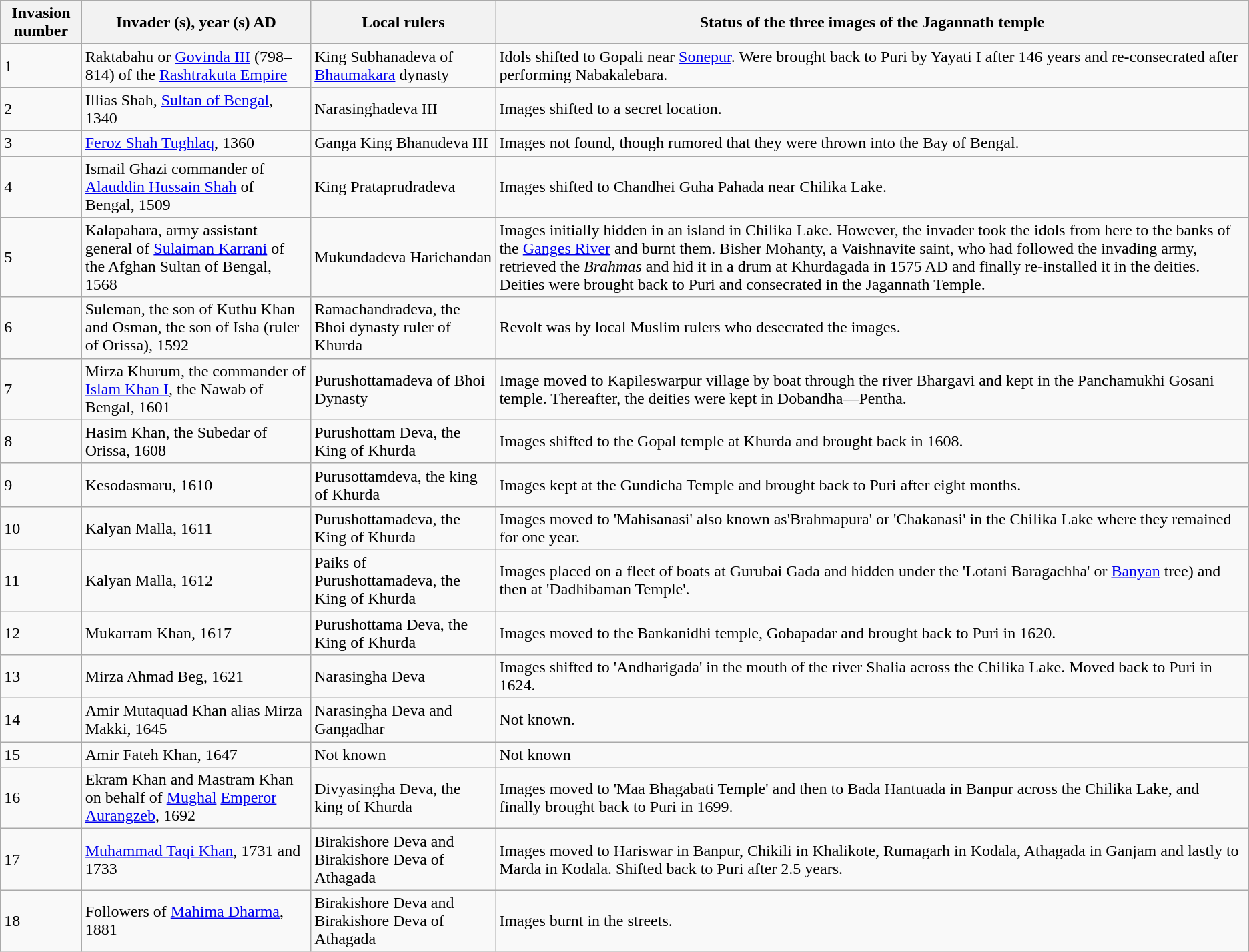<table class="wikitable sortable">
<tr>
<th>Invasion number</th>
<th>Invader (s), year (s) AD</th>
<th>Local rulers</th>
<th>Status of the three images of the Jagannath temple</th>
</tr>
<tr>
<td>1</td>
<td>Raktabahu or <a href='#'>Govinda III</a> (798–814) of the <a href='#'>Rashtrakuta Empire</a></td>
<td>King Subhanadeva of <a href='#'>Bhaumakara</a> dynasty</td>
<td>Idols shifted to Gopali near <a href='#'>Sonepur</a>. Were brought back to Puri by Yayati I after 146 years and re-consecrated after performing Nabakalebara.</td>
</tr>
<tr>
<td>2</td>
<td>Illias Shah, <a href='#'>Sultan of Bengal</a>, 1340</td>
<td>Narasinghadeva III</td>
<td>Images shifted to a secret location.</td>
</tr>
<tr>
<td>3</td>
<td><a href='#'>Feroz Shah Tughlaq</a>, 1360</td>
<td>Ganga King Bhanudeva III</td>
<td>Images not found, though rumored that they were thrown into the  Bay of Bengal.</td>
</tr>
<tr>
<td>4</td>
<td>Ismail Ghazi commander of <a href='#'>Alauddin Hussain Shah</a> of Bengal, 1509</td>
<td>King Prataprudradeva</td>
<td>Images shifted to Chandhei Guha Pahada near Chilika Lake.</td>
</tr>
<tr>
<td>5</td>
<td>Kalapahara, army assistant general of <a href='#'>Sulaiman Karrani</a> of the Afghan Sultan of Bengal, 1568</td>
<td>Mukundadeva Harichandan</td>
<td>Images initially hidden in an island in Chilika Lake. However, the invader took the idols from here to the banks of the <a href='#'>Ganges River</a> and burnt them. Bisher Mohanty, a Vaishnavite saint, who had followed the invading army, retrieved the <em>Brahmas</em> and hid it in a drum at Khurdagada in 1575 AD and finally re-installed it in the deities. Deities were brought back to Puri and consecrated in the Jagannath Temple.</td>
</tr>
<tr>
<td>6</td>
<td>Suleman, the son of Kuthu Khan and Osman, the son of Isha (ruler of Orissa), 1592</td>
<td>Ramachandradeva, the Bhoi dynasty ruler of Khurda</td>
<td>Revolt was by local Muslim rulers who desecrated the images.</td>
</tr>
<tr>
<td>7</td>
<td>Mirza Khurum, the commander of <a href='#'>Islam Khan I</a>, the Nawab of Bengal, 1601</td>
<td>Purushottamadeva of Bhoi Dynasty</td>
<td>Image moved to Kapileswarpur village by boat through the river Bhargavi and  kept in the Panchamukhi Gosani temple. Thereafter, the deities were kept in Dobandha—Pentha.</td>
</tr>
<tr>
<td>8</td>
<td>Hasim Khan, the Subedar of Orissa, 1608</td>
<td>Purushottam Deva, the King of Khurda</td>
<td>Images shifted to the Gopal temple at Khurda and brought back in 1608.</td>
</tr>
<tr>
<td>9</td>
<td>Kesodasmaru, 1610</td>
<td>Purusottamdeva, the king of Khurda</td>
<td>Images kept at the Gundicha Temple and brought back to Puri after eight months.</td>
</tr>
<tr>
<td>10</td>
<td>Kalyan Malla, 1611</td>
<td>Purushottamadeva, the King of Khurda</td>
<td>Images moved to 'Mahisanasi' also known as'Brahmapura' or 'Chakanasi' in the Chilika Lake where they remained for one year.</td>
</tr>
<tr>
<td>11</td>
<td>Kalyan Malla, 1612</td>
<td>Paiks of Purushottamadeva, the King of Khurda</td>
<td>Images placed on a fleet of boats at Gurubai Gada and hidden under the 'Lotani Baragachha' or <a href='#'>Banyan</a> tree) and then at 'Dadhibaman Temple'.</td>
</tr>
<tr>
<td>12</td>
<td>Mukarram Khan, 1617</td>
<td>Purushottama Deva, the King of Khurda</td>
<td>Images moved to the Bankanidhi temple, Gobapadar and brought back to Puri in 1620.</td>
</tr>
<tr>
<td>13</td>
<td>Mirza Ahmad Beg, 1621</td>
<td>Narasingha Deva</td>
<td>Images shifted to 'Andharigada' in the mouth of the river Shalia across the Chilika Lake. Moved back to Puri in 1624.</td>
</tr>
<tr>
<td>14</td>
<td>Amir Mutaquad Khan alias Mirza Makki, 1645</td>
<td>Narasingha Deva and Gangadhar</td>
<td>Not known.</td>
</tr>
<tr>
<td>15</td>
<td>Amir Fateh Khan, 1647</td>
<td>Not known</td>
<td>Not known</td>
</tr>
<tr>
<td>16</td>
<td>Ekram Khan and Mastram Khan on behalf of <a href='#'>Mughal</a> <a href='#'>Emperor Aurangzeb</a>, 1692</td>
<td>Divyasingha Deva, the king of Khurda</td>
<td>Images moved to 'Maa Bhagabati Temple' and  then to Bada Hantuada in Banpur across the Chilika Lake, and finally brought back to Puri in 1699.</td>
</tr>
<tr>
<td>17</td>
<td><a href='#'>Muhammad Taqi Khan</a>, 1731 and 1733</td>
<td>Birakishore Deva and Birakishore Deva of Athagada</td>
<td>Images moved to Hariswar in Banpur, Chikili in Khalikote, Rumagarh in Kodala, Athagada in Ganjam and lastly to Marda in Kodala. Shifted back to Puri after 2.5 years.</td>
</tr>
<tr>
<td>18</td>
<td>Followers of <a href='#'>Mahima Dharma</a>, 1881</td>
<td>Birakishore Deva and Birakishore Deva  of Athagada</td>
<td>Images burnt in the streets.</td>
</tr>
</table>
